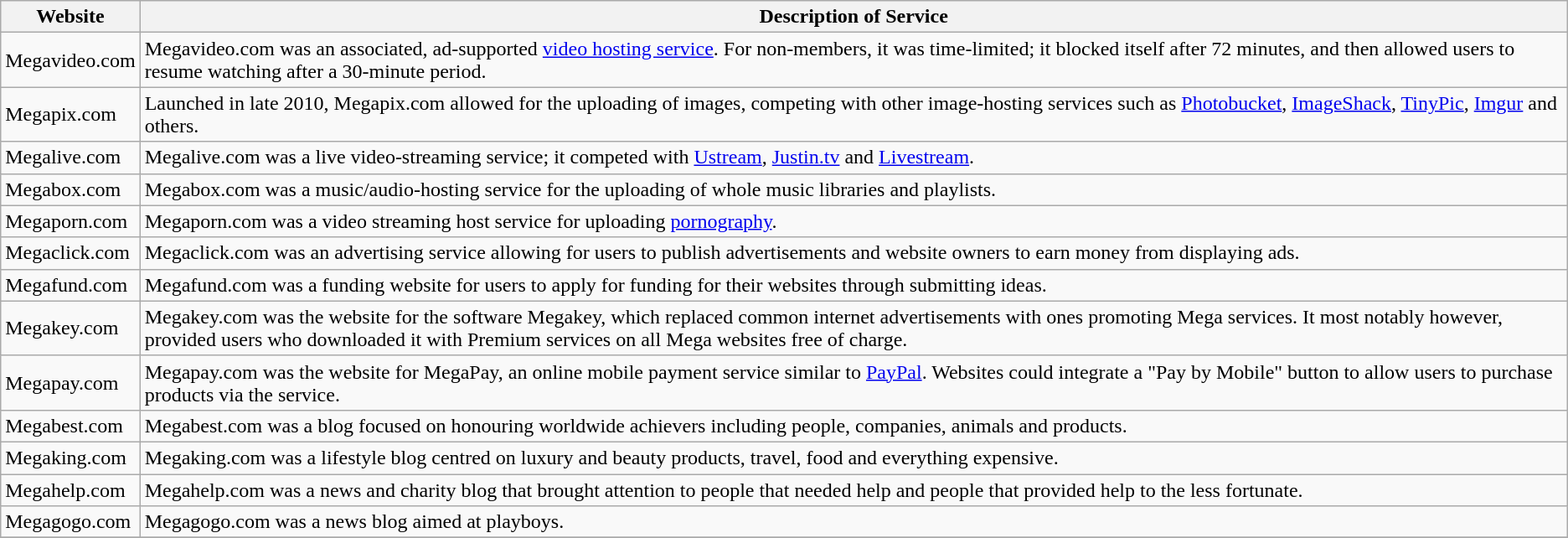<table class="wikitable sortable">
<tr>
<th>Website</th>
<th>Description of Service</th>
</tr>
<tr>
<td>Megavideo.com</td>
<td>Megavideo.com was an associated, ad-supported <a href='#'>video hosting service</a>. For non-members, it was time-limited; it blocked itself after 72 minutes, and then allowed users to resume watching after a 30-minute period.</td>
</tr>
<tr>
<td>Megapix.com</td>
<td>Launched in late 2010, Megapix.com allowed for the uploading of images, competing with other image-hosting services such as <a href='#'>Photobucket</a>, <a href='#'>ImageShack</a>, <a href='#'>TinyPic</a>, <a href='#'>Imgur</a> and others.</td>
</tr>
<tr>
<td>Megalive.com</td>
<td>Megalive.com was a live video-streaming service; it competed with <a href='#'>Ustream</a>, <a href='#'>Justin.tv</a> and <a href='#'>Livestream</a>.</td>
</tr>
<tr>
<td>Megabox.com</td>
<td>Megabox.com was a music/audio-hosting service for the uploading of whole music libraries and playlists.</td>
</tr>
<tr>
<td>Megaporn.com</td>
<td>Megaporn.com was a video streaming host service for uploading <a href='#'>pornography</a>.</td>
</tr>
<tr>
<td>Megaclick.com</td>
<td>Megaclick.com was an advertising service allowing for users to publish advertisements and website owners to earn money from displaying ads.</td>
</tr>
<tr>
<td>Megafund.com</td>
<td>Megafund.com was a funding website for users to apply for funding for their websites through submitting ideas.</td>
</tr>
<tr>
<td>Megakey.com</td>
<td>Megakey.com was the website for the software Megakey, which replaced common internet advertisements with ones promoting Mega services. It most notably however, provided users who downloaded it with Premium services on all Mega websites free of charge.</td>
</tr>
<tr>
<td>Megapay.com</td>
<td>Megapay.com was the website for MegaPay, an online mobile payment service similar to <a href='#'>PayPal</a>. Websites could integrate a "Pay by Mobile" button to allow users to purchase products via the service.</td>
</tr>
<tr>
<td>Megabest.com</td>
<td>Megabest.com was a blog focused on honouring worldwide achievers including people, companies, animals and products.</td>
</tr>
<tr>
<td>Megaking.com</td>
<td>Megaking.com was a lifestyle blog centred on luxury and beauty products, travel, food and everything expensive.</td>
</tr>
<tr>
<td>Megahelp.com</td>
<td>Megahelp.com was a news and charity blog that brought attention to people that needed help and people that provided help to the less fortunate.</td>
</tr>
<tr>
<td>Megagogo.com</td>
<td>Megagogo.com was a news blog aimed at playboys.</td>
</tr>
<tr>
</tr>
</table>
